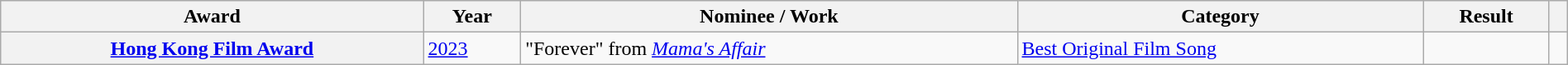<table class="wikitable plainrowheaders" style="width: 100%;">
<tr>
<th scope="col">Award</th>
<th scope="col">Year</th>
<th scope="col">Nominee / Work</th>
<th scope="col">Category</th>
<th scope="col">Result</th>
<th scope="col" class="unsortable"></th>
</tr>
<tr>
<th scope="row"><a href='#'>Hong Kong Film Award</a></th>
<td><a href='#'>2023</a></td>
<td>"Forever" from <em><a href='#'>Mama's Affair</a></em></td>
<td><a href='#'>Best Original Film Song</a></td>
<td></td>
<td></td>
</tr>
</table>
